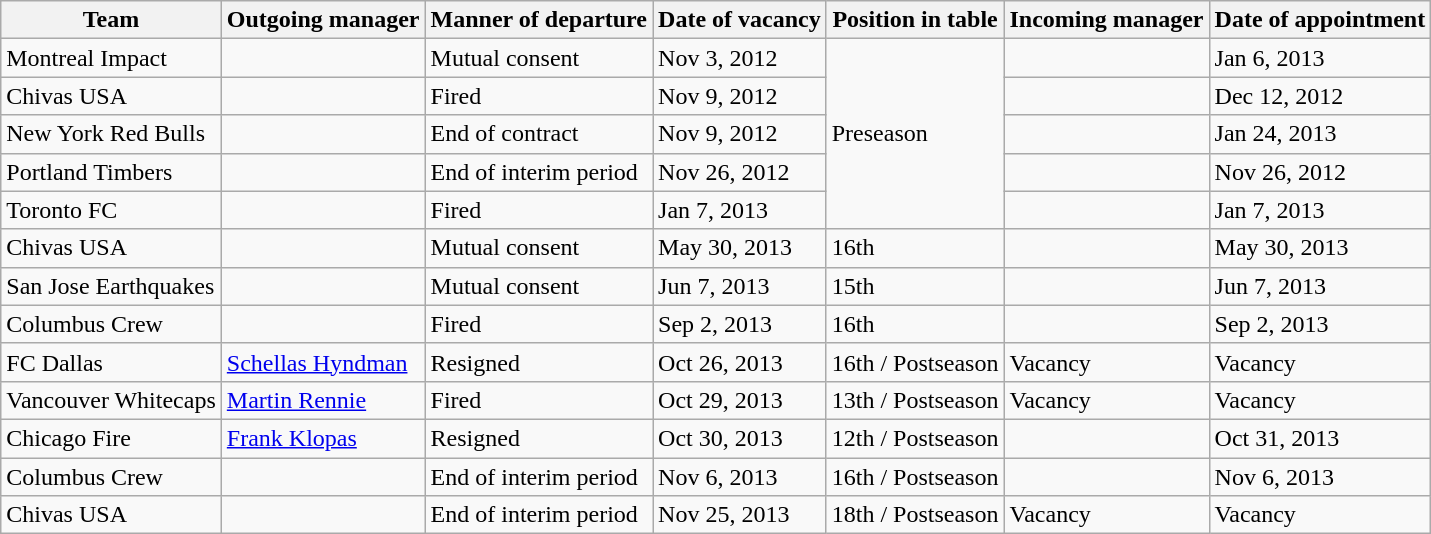<table class="wikitable sortable">
<tr>
<th>Team</th>
<th>Outgoing manager</th>
<th>Manner of departure</th>
<th>Date of vacancy</th>
<th>Position in table</th>
<th>Incoming manager</th>
<th>Date of appointment</th>
</tr>
<tr>
<td>Montreal Impact</td>
<td> </td>
<td>Mutual consent</td>
<td>Nov 3, 2012</td>
<td rowspan=5>Preseason</td>
<td> </td>
<td>Jan 6, 2013</td>
</tr>
<tr>
<td>Chivas USA</td>
<td> </td>
<td>Fired</td>
<td>Nov 9, 2012 </td>
<td> </td>
<td>Dec 12, 2012</td>
</tr>
<tr>
<td>New York Red Bulls</td>
<td> </td>
<td>End of contract</td>
<td>Nov 9, 2012</td>
<td> </td>
<td>Jan 24, 2013</td>
</tr>
<tr>
<td>Portland Timbers</td>
<td> </td>
<td>End of interim period</td>
<td>Nov 26, 2012</td>
<td> </td>
<td>Nov 26, 2012</td>
</tr>
<tr>
<td>Toronto FC</td>
<td> </td>
<td>Fired</td>
<td>Jan 7, 2013</td>
<td> </td>
<td>Jan 7, 2013</td>
</tr>
<tr>
<td>Chivas USA</td>
<td> </td>
<td>Mutual consent</td>
<td>May 30, 2013</td>
<td>16th</td>
<td> </td>
<td>May 30, 2013</td>
</tr>
<tr>
<td>San Jose Earthquakes</td>
<td> </td>
<td>Mutual consent</td>
<td>Jun 7, 2013</td>
<td>15th</td>
<td> </td>
<td>Jun 7, 2013</td>
</tr>
<tr>
<td>Columbus Crew</td>
<td> </td>
<td>Fired</td>
<td>Sep 2, 2013</td>
<td>16th</td>
<td> </td>
<td>Sep 2, 2013</td>
</tr>
<tr>
<td>FC Dallas</td>
<td> <a href='#'>Schellas Hyndman</a></td>
<td>Resigned</td>
<td>Oct 26, 2013</td>
<td>16th / Postseason</td>
<td>Vacancy</td>
<td>Vacancy</td>
</tr>
<tr>
<td>Vancouver Whitecaps</td>
<td> <a href='#'>Martin Rennie</a></td>
<td>Fired</td>
<td>Oct 29, 2013</td>
<td>13th / Postseason</td>
<td>Vacancy</td>
<td>Vacancy</td>
</tr>
<tr>
<td>Chicago Fire</td>
<td> <a href='#'>Frank Klopas</a></td>
<td>Resigned</td>
<td>Oct 30, 2013</td>
<td>12th / Postseason</td>
<td> </td>
<td>Oct 31, 2013</td>
</tr>
<tr>
<td>Columbus Crew</td>
<td> </td>
<td>End of interim period</td>
<td>Nov 6, 2013</td>
<td>16th / Postseason</td>
<td> </td>
<td>Nov 6, 2013</td>
</tr>
<tr>
<td>Chivas USA</td>
<td> </td>
<td>End of interim period</td>
<td>Nov 25, 2013</td>
<td>18th / Postseason</td>
<td>Vacancy</td>
<td>Vacancy</td>
</tr>
</table>
